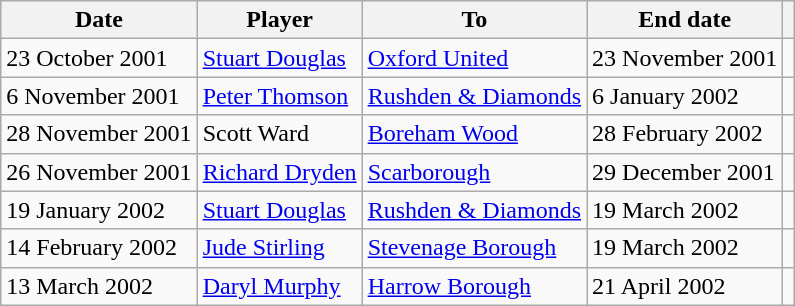<table class="wikitable">
<tr>
<th>Date</th>
<th>Player</th>
<th>To</th>
<th>End date</th>
<th></th>
</tr>
<tr>
<td>23 October 2001</td>
<td> <a href='#'>Stuart Douglas</a></td>
<td><a href='#'>Oxford United</a></td>
<td>23 November 2001</td>
<td align="center"></td>
</tr>
<tr>
<td>6 November 2001</td>
<td> <a href='#'>Peter Thomson</a></td>
<td><a href='#'>Rushden & Diamonds</a></td>
<td>6 January 2002</td>
<td align="center"></td>
</tr>
<tr>
<td>28 November 2001</td>
<td> Scott Ward</td>
<td><a href='#'>Boreham Wood</a></td>
<td>28 February 2002</td>
<td align="center"></td>
</tr>
<tr>
<td>26 November 2001</td>
<td> <a href='#'>Richard Dryden</a></td>
<td><a href='#'>Scarborough</a></td>
<td>29 December 2001</td>
<td align="center"></td>
</tr>
<tr>
<td>19 January 2002</td>
<td> <a href='#'>Stuart Douglas</a></td>
<td><a href='#'>Rushden & Diamonds</a></td>
<td>19 March 2002</td>
<td align="center"></td>
</tr>
<tr>
<td>14 February 2002</td>
<td> <a href='#'>Jude Stirling</a></td>
<td><a href='#'>Stevenage Borough</a></td>
<td>19 March 2002</td>
<td align="center"></td>
</tr>
<tr>
<td>13 March 2002</td>
<td> <a href='#'>Daryl Murphy</a></td>
<td><a href='#'>Harrow Borough</a></td>
<td>21 April 2002</td>
<td align="center"></td>
</tr>
</table>
